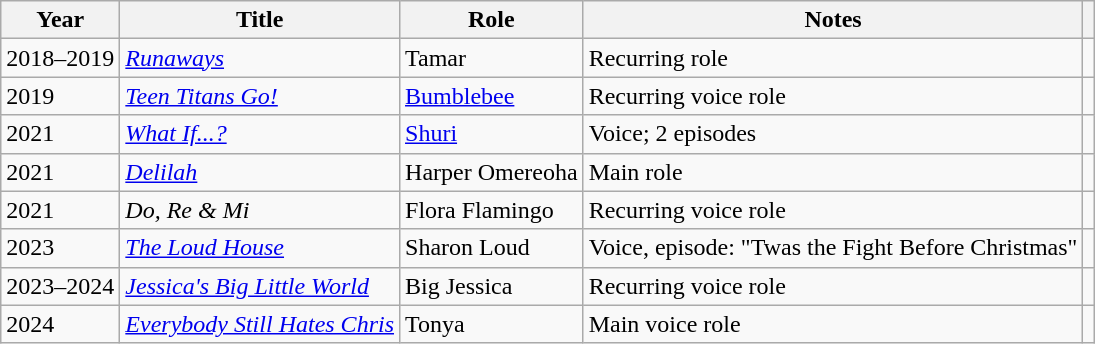<table class="wikitable sortable">
<tr>
<th>Year</th>
<th>Title</th>
<th>Role</th>
<th class="unsortable">Notes</th>
<th class="unsortable"></th>
</tr>
<tr>
<td>2018–2019</td>
<td><em><a href='#'>Runaways</a></em></td>
<td>Tamar</td>
<td>Recurring role</td>
<td></td>
</tr>
<tr>
<td>2019</td>
<td><em><a href='#'>Teen Titans Go!</a></em></td>
<td><a href='#'>Bumblebee</a></td>
<td>Recurring voice role</td>
<td></td>
</tr>
<tr>
<td>2021</td>
<td><em><a href='#'>What If...?</a></em></td>
<td><a href='#'>Shuri</a></td>
<td>Voice; 2 episodes</td>
<td></td>
</tr>
<tr>
<td>2021</td>
<td><em><a href='#'>Delilah</a></em></td>
<td>Harper Omereoha</td>
<td>Main role</td>
<td></td>
</tr>
<tr>
<td>2021</td>
<td><em>Do, Re & Mi</em></td>
<td>Flora Flamingo</td>
<td>Recurring voice role</td>
<td></td>
</tr>
<tr>
<td>2023</td>
<td><em><a href='#'>The Loud House</a></em></td>
<td>Sharon Loud</td>
<td>Voice, episode: "Twas the Fight Before Christmas"</td>
<td></td>
</tr>
<tr>
<td>2023–2024</td>
<td><em><a href='#'>Jessica's Big Little World</a></em></td>
<td>Big Jessica</td>
<td>Recurring voice role</td>
<td></td>
</tr>
<tr>
<td>2024</td>
<td><em><a href='#'>Everybody Still Hates Chris</a></em></td>
<td>Tonya</td>
<td>Main voice role</td>
<td></td>
</tr>
</table>
